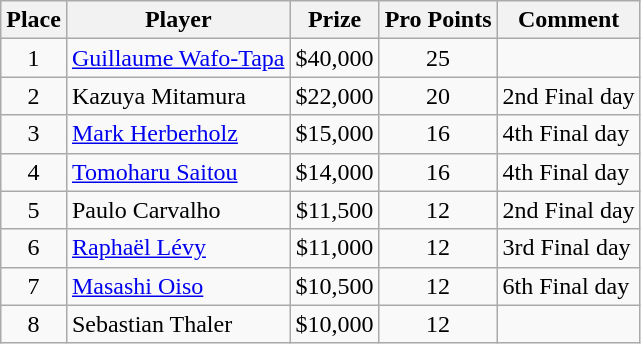<table class="wikitable">
<tr>
<th>Place</th>
<th>Player</th>
<th>Prize</th>
<th>Pro Points</th>
<th>Comment</th>
</tr>
<tr>
<td align=center>1</td>
<td> <a href='#'>Guillaume Wafo-Tapa</a></td>
<td align=center>$40,000</td>
<td align=center>25</td>
<td></td>
</tr>
<tr>
<td align=center>2</td>
<td> Kazuya Mitamura</td>
<td align=center>$22,000</td>
<td align=center>20</td>
<td>2nd Final day</td>
</tr>
<tr>
<td align=center>3</td>
<td> <a href='#'>Mark Herberholz</a></td>
<td align=center>$15,000</td>
<td align=center>16</td>
<td>4th Final day</td>
</tr>
<tr>
<td align=center>4</td>
<td> <a href='#'>Tomoharu Saitou</a></td>
<td align=center>$14,000</td>
<td align=center>16</td>
<td>4th Final day</td>
</tr>
<tr>
<td align=center>5</td>
<td> Paulo Carvalho</td>
<td align=center>$11,500</td>
<td align=center>12</td>
<td>2nd Final day</td>
</tr>
<tr>
<td align=center>6</td>
<td> <a href='#'>Raphaël Lévy</a></td>
<td align=center>$11,000</td>
<td align=center>12</td>
<td>3rd Final day</td>
</tr>
<tr>
<td align=center>7</td>
<td> <a href='#'>Masashi Oiso</a></td>
<td align=center>$10,500</td>
<td align=center>12</td>
<td>6th Final day</td>
</tr>
<tr>
<td align=center>8</td>
<td> Sebastian Thaler</td>
<td align=center>$10,000</td>
<td align=center>12</td>
<td></td>
</tr>
</table>
